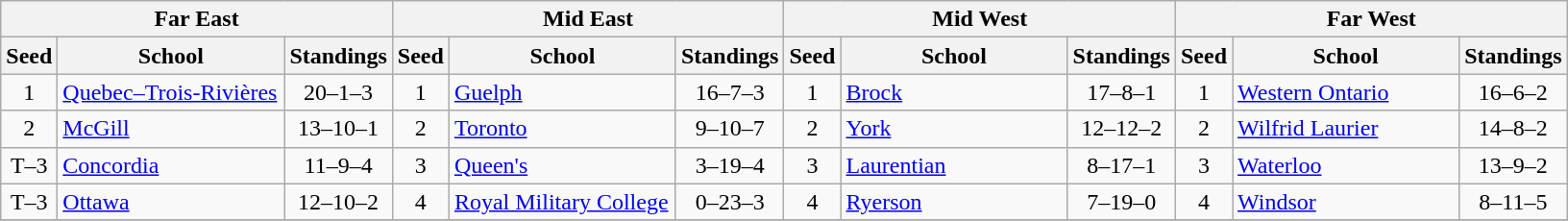<table class="wikitable">
<tr>
<th colspan=3>Far East</th>
<th colspan=3>Mid East</th>
<th colspan=3>Mid West</th>
<th colspan=3>Far West</th>
</tr>
<tr>
<th>Seed</th>
<th style="width:150px">School</th>
<th>Standings</th>
<th>Seed</th>
<th style="width:150px">School</th>
<th>Standings</th>
<th>Seed</th>
<th style="width:150px">School</th>
<th>Standings</th>
<th>Seed</th>
<th style="width:150px">School</th>
<th>Standings</th>
</tr>
<tr>
<td align=center>1</td>
<td><a href='#'>Quebec–Trois-Rivières</a></td>
<td align=center>20–1–3</td>
<td align=center>1</td>
<td><a href='#'>Guelph</a></td>
<td align=center>16–7–3</td>
<td align=center>1</td>
<td><a href='#'>Brock</a></td>
<td align=center>17–8–1</td>
<td align=center>1</td>
<td><a href='#'>Western Ontario</a></td>
<td align=center>16–6–2</td>
</tr>
<tr>
<td align=center>2</td>
<td><a href='#'>McGill</a></td>
<td align=center>13–10–1</td>
<td align=center>2</td>
<td><a href='#'>Toronto</a></td>
<td align=center>9–10–7</td>
<td align=center>2</td>
<td><a href='#'>York</a></td>
<td align=center>12–12–2</td>
<td align=center>2</td>
<td><a href='#'>Wilfrid Laurier</a></td>
<td align=center>14–8–2</td>
</tr>
<tr>
<td align=center>T–3</td>
<td><a href='#'>Concordia</a></td>
<td align=center>11–9–4</td>
<td align=center>3</td>
<td><a href='#'>Queen's</a></td>
<td align=center>3–19–4</td>
<td align=center>3</td>
<td><a href='#'>Laurentian</a></td>
<td align=center>8–17–1</td>
<td align=center>3</td>
<td><a href='#'>Waterloo</a></td>
<td align=center>13–9–2</td>
</tr>
<tr>
<td align=center>T–3</td>
<td><a href='#'>Ottawa</a></td>
<td align=center>12–10–2</td>
<td align=center>4</td>
<td><a href='#'>Royal Military College</a></td>
<td align=center>0–23–3</td>
<td align=center>4</td>
<td><a href='#'>Ryerson</a></td>
<td align=center>7–19–0</td>
<td align=center>4</td>
<td><a href='#'>Windsor</a></td>
<td align=center>8–11–5</td>
</tr>
<tr>
</tr>
</table>
